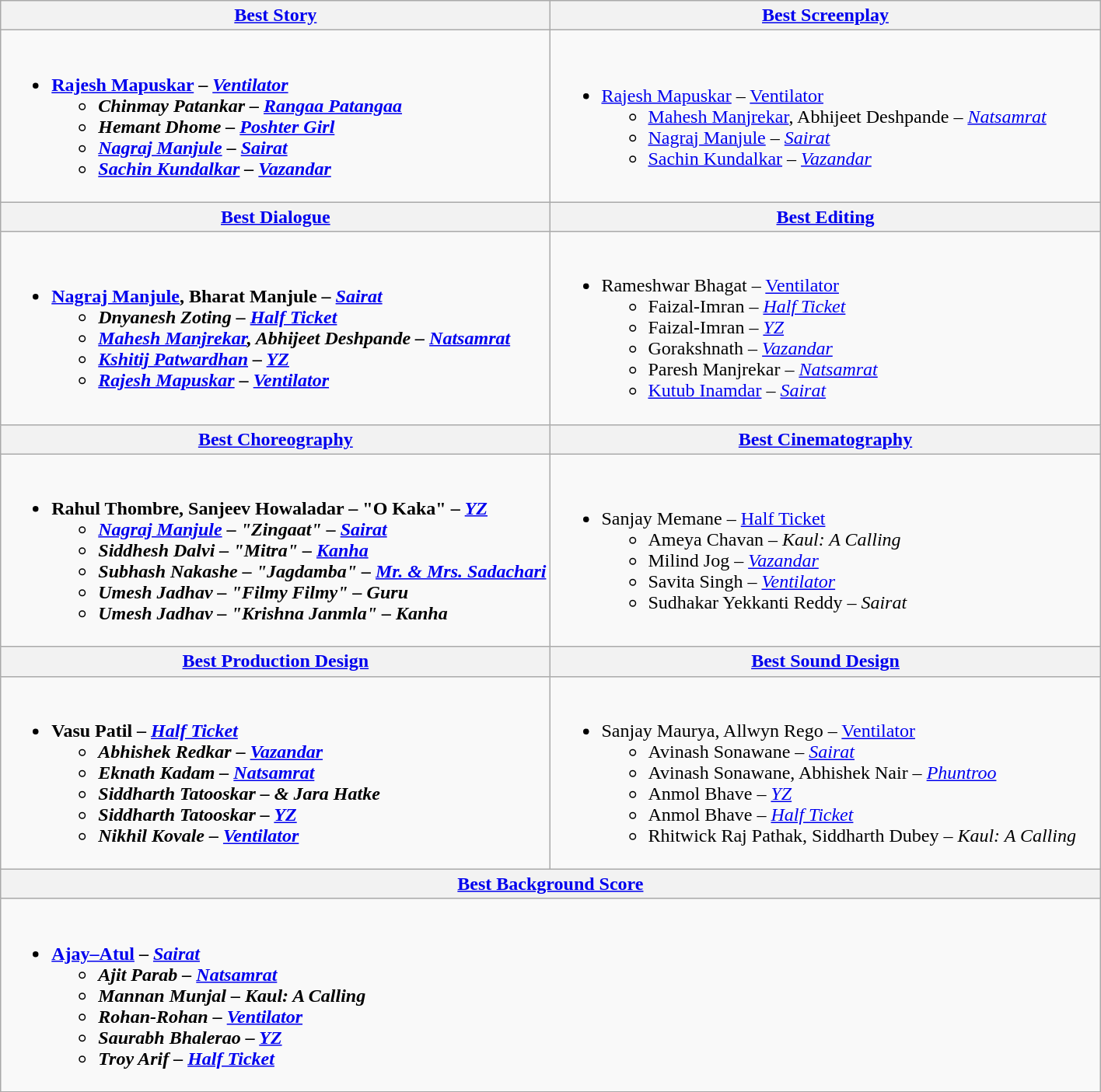<table class="wikitable">
<tr>
<th style="vertical-align:top; width:50%;"><a href='#'>Best Story</a></th>
<th style="vertical-align:top; width:50%;"><a href='#'>Best Screenplay</a></th>
</tr>
<tr>
<td><br><ul><li><strong><a href='#'>Rajesh Mapuskar</a> – <em><a href='#'>Ventilator</a><strong><em><ul><li>Chinmay Patankar – </em><a href='#'>Rangaa Patangaa</a><em></li><li>Hemant Dhome – </em><a href='#'>Poshter Girl</a><em></li><li><a href='#'>Nagraj Manjule</a> – </em><a href='#'>Sairat</a><em></li><li><a href='#'>Sachin Kundalkar</a> – </em><a href='#'>Vazandar</a><em></li></ul></li></ul></td>
<td><br><ul><li></strong><a href='#'>Rajesh Mapuskar</a> – </em><a href='#'>Ventilator</a></em></strong><ul><li><a href='#'>Mahesh Manjrekar</a>, Abhijeet Deshpande – <em><a href='#'>Natsamrat</a></em></li><li><a href='#'>Nagraj Manjule</a> – <em><a href='#'>Sairat</a></em></li><li><a href='#'>Sachin Kundalkar</a> – <em><a href='#'>Vazandar</a></em></li></ul></li></ul></td>
</tr>
<tr>
<th><a href='#'>Best Dialogue</a></th>
<th><a href='#'>Best Editing</a></th>
</tr>
<tr>
<td><br><ul><li><strong><a href='#'>Nagraj Manjule</a>, Bharat Manjule – <em><a href='#'>Sairat</a><strong><em><ul><li>Dnyanesh Zoting – <a href='#'></em>Half Ticket<em></a></li><li><a href='#'>Mahesh Manjrekar</a>, Abhijeet Deshpande – </em><a href='#'>Natsamrat</a><em></li><li><a href='#'>Kshitij Patwardhan</a> – </em><a href='#'>YZ</a><em></li><li><a href='#'>Rajesh Mapuskar</a> – </em><a href='#'>Ventilator</a><em></li></ul></li></ul></td>
<td><br><ul><li></strong>Rameshwar Bhagat – </em><a href='#'>Ventilator</a></em></strong><ul><li>Faizal-Imran – <a href='#'><em>Half Ticket</em></a></li><li>Faizal-Imran – <em><a href='#'>YZ</a></em></li><li>Gorakshnath – <em><a href='#'>Vazandar</a></em></li><li>Paresh Manjrekar – <em><a href='#'>Natsamrat</a></em></li><li><a href='#'>Kutub Inamdar</a> – <em><a href='#'>Sairat</a></em></li></ul></li></ul></td>
</tr>
<tr>
<th><a href='#'>Best Choreography</a></th>
<th><a href='#'>Best Cinematography</a></th>
</tr>
<tr>
<td><br><ul><li><strong>Rahul Thombre, Sanjeev Howaladar – "O Kaka" – <em><a href='#'>YZ</a><strong><em><ul><li><a href='#'>Nagraj Manjule</a> – "Zingaat" – </em><a href='#'>Sairat</a><em></li><li>Siddhesh Dalvi – "Mitra" – </em><a href='#'>Kanha</a><em></li><li>Subhash Nakashe – "Jagdamba" – </em><a href='#'>Mr. & Mrs. Sadachari</a><em></li><li>Umesh Jadhav – "Filmy Filmy" – </em>Guru<em></li><li>Umesh Jadhav – "Krishna Janmla" – </em>Kanha<em></li></ul></li></ul></td>
<td><br><ul><li></strong>Sanjay Memane – </em><a href='#'>Half Ticket</a></em></strong><ul><li>Ameya Chavan – <em>Kaul: A Calling</em></li><li>Milind Jog – <em><a href='#'>Vazandar</a></em></li><li>Savita Singh – <em><a href='#'>Ventilator</a></em></li><li>Sudhakar Yekkanti Reddy – <em>Sairat</em></li></ul></li></ul></td>
</tr>
<tr>
<th><a href='#'>Best Production Design</a></th>
<th><a href='#'>Best Sound Design</a></th>
</tr>
<tr>
<td><br><ul><li><strong>Vasu Patil – <em><a href='#'>Half Ticket</a><strong><em><ul><li>Abhishek Redkar – </em><a href='#'>Vazandar</a><em></li><li>Eknath Kadam – </em><a href='#'>Natsamrat</a><em></li><li>Siddharth Tatooskar – </em>& Jara Hatke<em></li><li>Siddharth Tatooskar – </em><a href='#'>YZ</a><em></li><li>Nikhil Kovale – </em><a href='#'>Ventilator</a><em></li></ul></li></ul></td>
<td><br><ul><li></strong>Sanjay Maurya, Allwyn Rego – </em><a href='#'>Ventilator</a></em></strong><ul><li>Avinash Sonawane – <em><a href='#'>Sairat</a></em></li><li>Avinash Sonawane, Abhishek Nair – <em><a href='#'>Phuntroo</a></em></li><li>Anmol Bhave – <em><a href='#'>YZ</a></em></li><li>Anmol Bhave – <em><a href='#'>Half Ticket</a></em></li><li>Rhitwick Raj Pathak, Siddharth Dubey – <em>Kaul: A Calling</em></li></ul></li></ul></td>
</tr>
<tr>
<th colspan="2"><a href='#'>Best Background Score</a></th>
</tr>
<tr>
<td colspan="2"><br><ul><li><strong><a href='#'>Ajay–Atul</a> – <em><a href='#'>Sairat</a><strong><em><ul><li>Ajit Parab – </em><a href='#'>Natsamrat</a><em></li><li>Mannan Munjal – </em>Kaul: A Calling<em></li><li>Rohan-Rohan – </em><a href='#'>Ventilator</a><em></li><li>Saurabh Bhalerao – </em><a href='#'>YZ</a><em></li><li>Troy Arif – </em><a href='#'>Half Ticket</a><em></li></ul></li></ul></td>
</tr>
</table>
